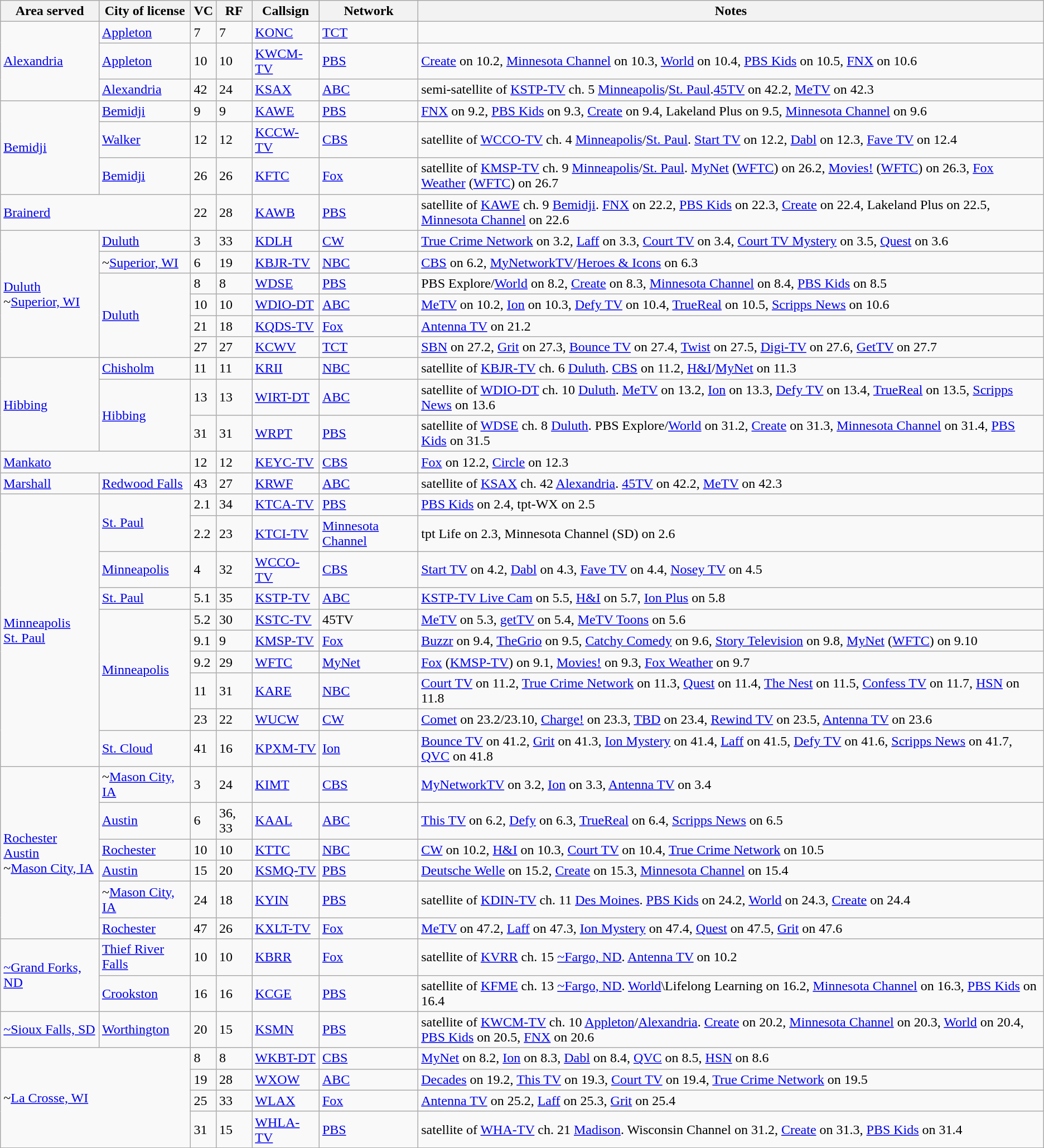<table class="sortable wikitable" style="margin: 1em 1em 1em 0; background: #f9f9f9;">
<tr>
<th>Area served</th>
<th>City of license</th>
<th>VC</th>
<th>RF</th>
<th>Callsign</th>
<th>Network</th>
<th class="unsortable">Notes</th>
</tr>
<tr>
<td rowspan="3"><a href='#'>Alexandria</a></td>
<td><a href='#'>Appleton</a></td>
<td>7</td>
<td>7</td>
<td><a href='#'>KONC</a></td>
<td><a href='#'>TCT</a></td>
<td></td>
</tr>
<tr>
<td><a href='#'>Appleton</a></td>
<td>10</td>
<td>10</td>
<td><a href='#'>KWCM-TV</a></td>
<td><a href='#'>PBS</a></td>
<td><a href='#'>Create</a> on 10.2, <a href='#'>Minnesota Channel</a> on 10.3, <a href='#'>World</a> on 10.4, <a href='#'>PBS Kids</a> on 10.5, <a href='#'>FNX</a> on 10.6</td>
</tr>
<tr>
<td><a href='#'>Alexandria</a></td>
<td>42</td>
<td>24</td>
<td><a href='#'>KSAX</a></td>
<td><a href='#'>ABC</a></td>
<td>semi-satellite of <a href='#'>KSTP-TV</a> ch. 5 <a href='#'>Minneapolis</a>/<a href='#'>St. Paul</a>.<a href='#'>45TV</a> on 42.2, <a href='#'>MeTV</a> on 42.3</td>
</tr>
<tr>
<td rowspan="3"><a href='#'>Bemidji</a></td>
<td><a href='#'>Bemidji</a></td>
<td>9</td>
<td>9</td>
<td><a href='#'>KAWE</a></td>
<td><a href='#'>PBS</a></td>
<td><a href='#'>FNX</a> on 9.2, <a href='#'>PBS Kids</a> on 9.3, <a href='#'>Create</a> on 9.4, Lakeland Plus on 9.5, <a href='#'>Minnesota Channel</a> on 9.6</td>
</tr>
<tr>
<td><a href='#'>Walker</a></td>
<td>12</td>
<td>12</td>
<td><a href='#'>KCCW-TV</a></td>
<td><a href='#'>CBS</a></td>
<td>satellite of <a href='#'>WCCO-TV</a> ch. 4 <a href='#'>Minneapolis</a>/<a href='#'>St. Paul</a>. <a href='#'>Start TV</a> on 12.2, <a href='#'>Dabl</a> on 12.3, <a href='#'>Fave TV</a> on 12.4</td>
</tr>
<tr>
<td><a href='#'>Bemidji</a></td>
<td>26</td>
<td>26</td>
<td><a href='#'>KFTC</a></td>
<td><a href='#'>Fox</a></td>
<td>satellite of <a href='#'>KMSP-TV</a> ch. 9 <a href='#'>Minneapolis</a>/<a href='#'>St. Paul</a>. <a href='#'>MyNet</a> (<a href='#'>WFTC</a>) on 26.2, <a href='#'>Movies!</a> (<a href='#'>WFTC</a>) on 26.3, <a href='#'>Fox Weather</a> (<a href='#'>WFTC</a>) on 26.7</td>
</tr>
<tr>
<td colspan="2"><a href='#'>Brainerd</a></td>
<td>22</td>
<td>28</td>
<td><a href='#'>KAWB</a></td>
<td><a href='#'>PBS</a></td>
<td>satellite of <a href='#'>KAWE</a> ch. 9 <a href='#'>Bemidji</a>. <a href='#'>FNX</a> on 22.2, <a href='#'>PBS Kids</a> on 22.3, <a href='#'>Create</a> on 22.4, Lakeland Plus on 22.5, <a href='#'>Minnesota Channel</a> on 22.6</td>
</tr>
<tr>
<td rowspan="6"><a href='#'>Duluth</a><br>~<a href='#'>Superior, WI</a></td>
<td><a href='#'>Duluth</a></td>
<td>3</td>
<td>33</td>
<td><a href='#'>KDLH</a></td>
<td><a href='#'>CW</a></td>
<td><a href='#'>True Crime Network</a> on 3.2, <a href='#'>Laff</a> on 3.3, <a href='#'>Court TV</a> on 3.4, <a href='#'>Court TV Mystery</a> on 3.5, <a href='#'>Quest</a> on 3.6</td>
</tr>
<tr>
<td>~<a href='#'>Superior, WI</a></td>
<td>6</td>
<td>19</td>
<td><a href='#'>KBJR-TV</a></td>
<td><a href='#'>NBC</a></td>
<td><a href='#'>CBS</a> on 6.2, <a href='#'>MyNetworkTV</a>/<a href='#'>Heroes & Icons</a> on 6.3</td>
</tr>
<tr>
<td rowspan="4"><a href='#'>Duluth</a></td>
<td>8</td>
<td>8</td>
<td><a href='#'>WDSE</a></td>
<td><a href='#'>PBS</a></td>
<td>PBS Explore/<a href='#'>World</a> on 8.2, <a href='#'>Create</a> on 8.3, <a href='#'>Minnesota Channel</a> on 8.4, <a href='#'>PBS Kids</a> on 8.5</td>
</tr>
<tr>
<td>10</td>
<td>10</td>
<td><a href='#'>WDIO-DT</a></td>
<td><a href='#'>ABC</a></td>
<td><a href='#'>MeTV</a> on 10.2, <a href='#'>Ion</a> on 10.3, <a href='#'>Defy TV</a> on 10.4, <a href='#'>TrueReal</a> on 10.5, <a href='#'>Scripps News</a> on 10.6</td>
</tr>
<tr>
<td>21</td>
<td>18</td>
<td><a href='#'>KQDS-TV</a></td>
<td><a href='#'>Fox</a></td>
<td><a href='#'>Antenna TV</a> on 21.2</td>
</tr>
<tr>
<td>27</td>
<td>27</td>
<td><a href='#'>KCWV</a></td>
<td><a href='#'>TCT</a></td>
<td><a href='#'>SBN</a> on 27.2, <a href='#'>Grit</a> on 27.3, <a href='#'>Bounce TV</a> on 27.4, <a href='#'>Twist</a> on 27.5, <a href='#'>Digi-TV</a> on 27.6, <a href='#'>GetTV</a> on 27.7</td>
</tr>
<tr>
<td rowspan="3"><a href='#'>Hibbing</a></td>
<td><a href='#'>Chisholm</a></td>
<td>11</td>
<td>11</td>
<td><a href='#'>KRII</a></td>
<td><a href='#'>NBC</a></td>
<td>satellite of <a href='#'>KBJR-TV</a> ch. 6 <a href='#'>Duluth</a>. <a href='#'>CBS</a> on 11.2, <a href='#'>H&I</a>/<a href='#'>MyNet</a> on 11.3</td>
</tr>
<tr>
<td rowspan="2"><a href='#'>Hibbing</a></td>
<td>13</td>
<td>13</td>
<td><a href='#'>WIRT-DT</a></td>
<td><a href='#'>ABC</a></td>
<td>satellite of <a href='#'>WDIO-DT</a> ch. 10 <a href='#'>Duluth</a>. <a href='#'>MeTV</a> on 13.2, <a href='#'>Ion</a> on 13.3, <a href='#'>Defy TV</a> on 13.4, <a href='#'>TrueReal</a> on 13.5, <a href='#'>Scripps News</a> on 13.6</td>
</tr>
<tr>
<td>31</td>
<td>31</td>
<td><a href='#'>WRPT</a></td>
<td><a href='#'>PBS</a></td>
<td>satellite of <a href='#'>WDSE</a> ch. 8 <a href='#'>Duluth</a>. PBS Explore/<a href='#'>World</a> on 31.2, <a href='#'>Create</a> on 31.3, <a href='#'>Minnesota Channel</a> on 31.4, <a href='#'>PBS Kids</a> on 31.5</td>
</tr>
<tr>
<td colspan="2"><a href='#'>Mankato</a></td>
<td>12</td>
<td>12</td>
<td><a href='#'>KEYC-TV</a></td>
<td><a href='#'>CBS</a></td>
<td><a href='#'>Fox</a> on 12.2, <a href='#'>Circle</a> on 12.3</td>
</tr>
<tr>
<td><a href='#'>Marshall</a></td>
<td><a href='#'>Redwood Falls</a></td>
<td>43</td>
<td>27</td>
<td><a href='#'>KRWF</a></td>
<td><a href='#'>ABC</a></td>
<td>satellite of <a href='#'>KSAX</a> ch. 42 <a href='#'>Alexandria</a>. <a href='#'>45TV</a> on 42.2, <a href='#'>MeTV</a> on 42.3</td>
</tr>
<tr>
<td rowspan="10"><a href='#'>Minneapolis</a><br><a href='#'>St. Paul</a></td>
<td rowspan="2"><a href='#'>St. Paul</a></td>
<td>2.1</td>
<td>34</td>
<td><a href='#'>KTCA-TV</a></td>
<td><a href='#'>PBS</a></td>
<td><a href='#'>PBS Kids</a> on 2.4, tpt-WX on 2.5</td>
</tr>
<tr>
<td>2.2</td>
<td>23</td>
<td><a href='#'>KTCI-TV</a></td>
<td><a href='#'>Minnesota Channel</a></td>
<td>tpt Life on 2.3, Minnesota Channel (SD) on 2.6</td>
</tr>
<tr>
<td><a href='#'>Minneapolis</a></td>
<td>4</td>
<td>32</td>
<td><a href='#'>WCCO-TV</a></td>
<td><a href='#'>CBS</a></td>
<td><a href='#'>Start TV</a> on 4.2, <a href='#'>Dabl</a> on 4.3, <a href='#'>Fave TV</a> on 4.4, <a href='#'>Nosey TV</a> on 4.5</td>
</tr>
<tr>
<td><a href='#'>St. Paul</a></td>
<td>5.1</td>
<td>35</td>
<td><a href='#'>KSTP-TV</a></td>
<td><a href='#'>ABC</a></td>
<td><a href='#'>KSTP-TV Live Cam</a> on 5.5, <a href='#'>H&I</a> on 5.7, <a href='#'>Ion Plus</a> on 5.8</td>
</tr>
<tr>
<td rowspan="5"><a href='#'>Minneapolis</a></td>
<td>5.2</td>
<td>30</td>
<td><a href='#'>KSTC-TV</a></td>
<td>45TV</td>
<td><a href='#'>MeTV</a> on 5.3, <a href='#'>getTV</a> on 5.4, <a href='#'>MeTV Toons</a> on 5.6</td>
</tr>
<tr>
<td>9.1</td>
<td>9</td>
<td><a href='#'>KMSP-TV</a></td>
<td><a href='#'>Fox</a></td>
<td><a href='#'>Buzzr</a> on 9.4, <a href='#'>TheGrio</a> on 9.5, <a href='#'>Catchy Comedy</a> on 9.6, <a href='#'>Story Television</a> on 9.8, <a href='#'>MyNet</a> (<a href='#'>WFTC</a>) on 9.10</td>
</tr>
<tr>
<td>9.2</td>
<td>29</td>
<td><a href='#'>WFTC</a></td>
<td><a href='#'>MyNet</a></td>
<td><a href='#'>Fox</a> (<a href='#'>KMSP-TV</a>) on 9.1, <a href='#'>Movies!</a> on 9.3, <a href='#'>Fox Weather</a> on 9.7</td>
</tr>
<tr>
<td>11</td>
<td>31</td>
<td><a href='#'>KARE</a></td>
<td><a href='#'>NBC</a></td>
<td><a href='#'>Court TV</a> on 11.2, <a href='#'>True Crime Network</a> on 11.3, <a href='#'>Quest</a> on 11.4, <a href='#'>The Nest</a> on 11.5, <a href='#'>Confess TV</a> on 11.7, <a href='#'>HSN</a> on 11.8</td>
</tr>
<tr>
<td>23</td>
<td>22</td>
<td><a href='#'>WUCW</a></td>
<td><a href='#'>CW</a></td>
<td><a href='#'>Comet</a> on 23.2/23.10, <a href='#'>Charge!</a> on 23.3, <a href='#'>TBD</a> on 23.4, <a href='#'>Rewind TV</a> on 23.5, <a href='#'>Antenna TV</a> on 23.6</td>
</tr>
<tr>
<td><a href='#'>St. Cloud</a></td>
<td>41</td>
<td>16</td>
<td><a href='#'>KPXM-TV</a></td>
<td><a href='#'>Ion</a></td>
<td><a href='#'>Bounce TV</a> on 41.2, <a href='#'>Grit</a> on 41.3, <a href='#'>Ion Mystery</a> on 41.4, <a href='#'>Laff</a> on 41.5, <a href='#'>Defy TV</a> on 41.6, <a href='#'>Scripps News</a> on 41.7, <a href='#'>QVC</a> on 41.8</td>
</tr>
<tr>
<td rowspan="6"><a href='#'>Rochester</a><br><a href='#'>Austin</a><br>~<a href='#'>Mason City, IA</a></td>
<td>~<a href='#'>Mason City, IA</a></td>
<td>3</td>
<td>24</td>
<td><a href='#'>KIMT</a></td>
<td><a href='#'>CBS</a></td>
<td><a href='#'>MyNetworkTV</a> on 3.2, <a href='#'>Ion</a> on 3.3, <a href='#'>Antenna TV</a> on 3.4</td>
</tr>
<tr>
<td><a href='#'>Austin</a></td>
<td>6</td>
<td>36, 33</td>
<td><a href='#'>KAAL</a></td>
<td><a href='#'>ABC</a></td>
<td><a href='#'>This TV</a> on 6.2, <a href='#'>Defy</a> on 6.3, <a href='#'>TrueReal</a> on 6.4, <a href='#'>Scripps News</a> on 6.5</td>
</tr>
<tr>
<td><a href='#'>Rochester</a></td>
<td>10</td>
<td>10</td>
<td><a href='#'>KTTC</a></td>
<td><a href='#'>NBC</a></td>
<td><a href='#'>CW</a> on 10.2, <a href='#'>H&I</a> on 10.3, <a href='#'>Court TV</a> on 10.4, <a href='#'>True Crime Network</a> on 10.5</td>
</tr>
<tr>
<td><a href='#'>Austin</a></td>
<td>15</td>
<td>20</td>
<td><a href='#'>KSMQ-TV</a></td>
<td><a href='#'>PBS</a></td>
<td><a href='#'>Deutsche Welle</a> on 15.2, <a href='#'>Create</a> on 15.3, <a href='#'>Minnesota Channel</a> on 15.4</td>
</tr>
<tr>
<td>~<a href='#'>Mason City, IA</a></td>
<td>24</td>
<td>18</td>
<td><a href='#'>KYIN</a></td>
<td><a href='#'>PBS</a></td>
<td>satellite of <a href='#'>KDIN-TV</a> ch. 11 <a href='#'>Des Moines</a>. <a href='#'>PBS Kids</a> on 24.2, <a href='#'>World</a> on 24.3, <a href='#'>Create</a> on 24.4</td>
</tr>
<tr>
<td><a href='#'>Rochester</a></td>
<td>47</td>
<td>26</td>
<td><a href='#'>KXLT-TV</a></td>
<td><a href='#'>Fox</a></td>
<td><a href='#'>MeTV</a> on 47.2, <a href='#'>Laff</a> on 47.3, <a href='#'>Ion Mystery</a> on 47.4, <a href='#'>Quest</a> on 47.5, <a href='#'>Grit</a> on 47.6</td>
</tr>
<tr>
<td rowspan="2"><a href='#'>~Grand Forks, ND</a></td>
<td><a href='#'>Thief River Falls</a></td>
<td>10</td>
<td>10</td>
<td><a href='#'>KBRR</a></td>
<td><a href='#'>Fox</a></td>
<td>satellite of <a href='#'>KVRR</a> ch. 15 <a href='#'>~Fargo, ND</a>. <a href='#'>Antenna TV</a> on 10.2</td>
</tr>
<tr>
<td><a href='#'>Crookston</a></td>
<td>16</td>
<td>16</td>
<td><a href='#'>KCGE</a></td>
<td><a href='#'>PBS</a></td>
<td>satellite of <a href='#'>KFME</a> ch. 13 <a href='#'>~Fargo, ND</a>. <a href='#'>World</a>\Lifelong Learning on 16.2, <a href='#'>Minnesota Channel</a> on 16.3, <a href='#'>PBS Kids</a> on 16.4</td>
</tr>
<tr>
<td><a href='#'>~Sioux Falls, SD</a></td>
<td><a href='#'>Worthington</a></td>
<td>20</td>
<td>15</td>
<td><a href='#'>KSMN</a></td>
<td><a href='#'>PBS</a></td>
<td>satellite of <a href='#'>KWCM-TV</a> ch. 10 <a href='#'>Appleton</a>/<a href='#'>Alexandria</a>. <a href='#'>Create</a> on 20.2, <a href='#'>Minnesota Channel</a> on 20.3, <a href='#'>World</a> on 20.4, <a href='#'>PBS Kids</a> on 20.5, <a href='#'>FNX</a> on 20.6</td>
</tr>
<tr>
<td colspan="2" rowspan="4">~<a href='#'>La Crosse, WI</a></td>
<td>8</td>
<td>8</td>
<td><a href='#'>WKBT-DT</a></td>
<td><a href='#'>CBS</a></td>
<td><a href='#'>MyNet</a> on 8.2, <a href='#'>Ion</a> on 8.3, <a href='#'>Dabl</a> on 8.4, <a href='#'>QVC</a> on 8.5, <a href='#'>HSN</a> on 8.6</td>
</tr>
<tr>
<td>19</td>
<td>28</td>
<td><a href='#'>WXOW</a></td>
<td><a href='#'>ABC</a></td>
<td><a href='#'>Decades</a> on 19.2, <a href='#'>This TV</a> on 19.3, <a href='#'>Court TV</a> on 19.4, <a href='#'>True Crime Network</a> on 19.5</td>
</tr>
<tr>
<td>25</td>
<td>33</td>
<td><a href='#'>WLAX</a></td>
<td><a href='#'>Fox</a></td>
<td><a href='#'>Antenna TV</a> on 25.2, <a href='#'>Laff</a> on 25.3, <a href='#'>Grit</a> on 25.4</td>
</tr>
<tr>
<td>31</td>
<td>15</td>
<td><a href='#'>WHLA-TV</a></td>
<td><a href='#'>PBS</a></td>
<td>satellite of <a href='#'>WHA-TV</a> ch. 21 <a href='#'>Madison</a>. Wisconsin Channel on 31.2, <a href='#'>Create</a> on 31.3, <a href='#'>PBS Kids</a> on 31.4</td>
</tr>
</table>
